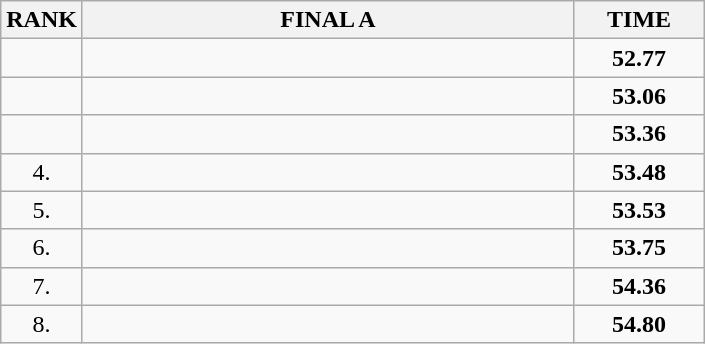<table class="wikitable">
<tr>
<th>RANK</th>
<th style="width: 20em">FINAL A</th>
<th style="width: 5em">TIME</th>
</tr>
<tr>
<td align="center"></td>
<td></td>
<td align="center"><strong>52.77</strong></td>
</tr>
<tr>
<td align="center"></td>
<td></td>
<td align="center"><strong>53.06</strong></td>
</tr>
<tr>
<td align="center"></td>
<td></td>
<td align="center"><strong>53.36</strong></td>
</tr>
<tr>
<td align="center">4.</td>
<td></td>
<td align="center"><strong>53.48</strong></td>
</tr>
<tr>
<td align="center">5.</td>
<td></td>
<td align="center"><strong>53.53</strong></td>
</tr>
<tr>
<td align="center">6.</td>
<td></td>
<td align="center"><strong>53.75</strong></td>
</tr>
<tr>
<td align="center">7.</td>
<td></td>
<td align="center"><strong>54.36</strong></td>
</tr>
<tr>
<td align="center">8.</td>
<td></td>
<td align="center"><strong>54.80</strong></td>
</tr>
</table>
